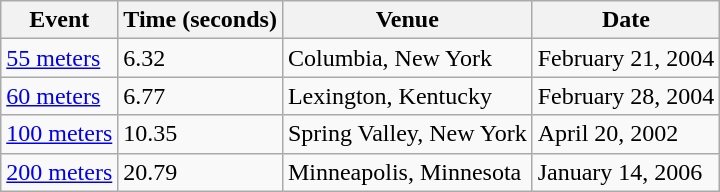<table class="wikitable">
<tr>
<th>Event</th>
<th>Time (seconds)</th>
<th>Venue</th>
<th>Date</th>
</tr>
<tr>
<td><a href='#'>55 meters</a></td>
<td>6.32</td>
<td>Columbia, New York</td>
<td>February 21, 2004</td>
</tr>
<tr>
<td><a href='#'>60 meters</a></td>
<td>6.77</td>
<td>Lexington, Kentucky</td>
<td>February 28, 2004</td>
</tr>
<tr>
<td><a href='#'>100 meters</a></td>
<td>10.35</td>
<td>Spring Valley, New York</td>
<td>April 20, 2002</td>
</tr>
<tr>
<td><a href='#'>200 meters</a></td>
<td>20.79</td>
<td>Minneapolis, Minnesota</td>
<td>January 14, 2006</td>
</tr>
</table>
